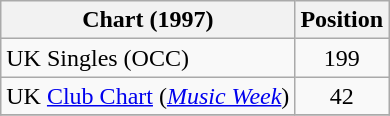<table class="wikitable sortable">
<tr>
<th>Chart (1997)</th>
<th>Position</th>
</tr>
<tr>
<td>UK Singles (OCC)</td>
<td align="center">199</td>
</tr>
<tr>
<td>UK <a href='#'>Club Chart</a> (<em><a href='#'>Music Week</a></em>)</td>
<td align="center">42</td>
</tr>
<tr>
</tr>
</table>
